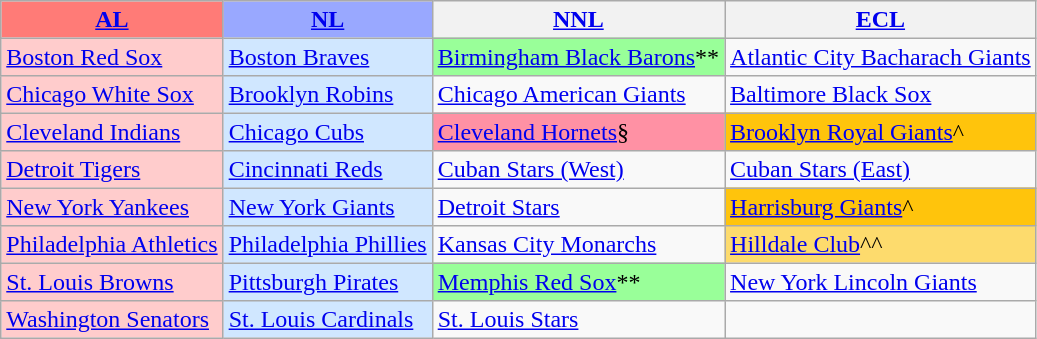<table class="wikitable" style="font-size:100%;line-height:1.1;">
<tr>
<th style="background-color: #FF7B77;"><a href='#'>AL</a></th>
<th style="background-color: #99A8FF;"><a href='#'>NL</a></th>
<th><a href='#'>NNL</a></th>
<th><a href='#'>ECL</a></th>
</tr>
<tr>
<td style="background-color: #FFCCCC;"><a href='#'>Boston Red Sox</a></td>
<td style="background-color: #D0E7FF;"><a href='#'>Boston Braves</a></td>
<td style="background-color: #99FF99;"><a href='#'>Birmingham Black Barons</a>**</td>
<td><a href='#'>Atlantic City Bacharach Giants</a></td>
</tr>
<tr>
<td style="background-color: #FFCCCC;"><a href='#'>Chicago White Sox</a></td>
<td style="background-color: #D0E7FF;"><a href='#'>Brooklyn Robins</a></td>
<td><a href='#'>Chicago American Giants</a></td>
<td><a href='#'>Baltimore Black Sox</a></td>
</tr>
<tr>
<td style="background-color: #FFCCCC;"><a href='#'>Cleveland Indians</a></td>
<td style="background-color: #D0E7FF;"><a href='#'>Chicago Cubs</a></td>
<td style="background-color: #FF91A4;"><a href='#'>Cleveland Hornets</a>§</td>
<td style="background-color: #FFC40C;"><a href='#'>Brooklyn Royal Giants</a>^</td>
</tr>
<tr>
<td style="background-color: #FFCCCC;"><a href='#'>Detroit Tigers</a></td>
<td style="background-color: #D0E7FF;"><a href='#'>Cincinnati Reds</a></td>
<td><a href='#'>Cuban Stars (West)</a></td>
<td><a href='#'>Cuban Stars (East)</a></td>
</tr>
<tr>
<td style="background-color: #FFCCCC;"><a href='#'>New York Yankees</a></td>
<td style="background-color: #D0E7FF;"><a href='#'>New York Giants</a></td>
<td><a href='#'>Detroit Stars</a></td>
<td style="background-color: #FFC40C;"><a href='#'>Harrisburg Giants</a>^</td>
</tr>
<tr>
<td style="background-color: #FFCCCC;"><a href='#'>Philadelphia Athletics</a></td>
<td style="background-color: #D0E7FF;"><a href='#'>Philadelphia Phillies</a></td>
<td><a href='#'>Kansas City Monarchs</a></td>
<td style="background-color: #FDDB6D;"><a href='#'>Hilldale Club</a>^^</td>
</tr>
<tr>
<td style="background-color: #FFCCCC;"><a href='#'>St. Louis Browns</a></td>
<td style="background-color: #D0E7FF;"><a href='#'>Pittsburgh Pirates</a></td>
<td style="background-color: #99FF99;"><a href='#'>Memphis Red Sox</a>**</td>
<td><a href='#'>New York Lincoln Giants</a></td>
</tr>
<tr>
<td style="background-color: #FFCCCC;"><a href='#'>Washington Senators</a></td>
<td style="background-color: #D0E7FF;"><a href='#'>St. Louis Cardinals</a></td>
<td><a href='#'>St. Louis Stars</a></td>
<td></td>
</tr>
</table>
